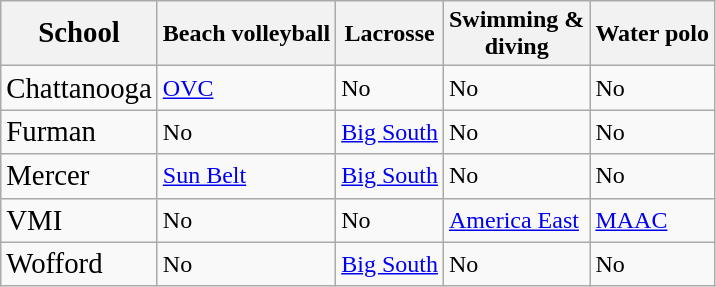<table class="wikitable">
<tr>
<th><big>School</big></th>
<th>Beach volleyball</th>
<th>Lacrosse</th>
<th>Swimming &<br>diving</th>
<th>Water polo</th>
</tr>
<tr>
<td><big>Chattanooga</big></td>
<td><a href='#'>OVC</a></td>
<td>No</td>
<td>No</td>
<td>No</td>
</tr>
<tr>
<td><big>Furman</big></td>
<td>No</td>
<td><a href='#'>Big South</a></td>
<td>No</td>
<td>No</td>
</tr>
<tr>
<td><big>Mercer</big></td>
<td><a href='#'>Sun Belt</a></td>
<td><a href='#'>Big South</a></td>
<td>No</td>
<td>No</td>
</tr>
<tr>
<td><big>VMI</big></td>
<td>No</td>
<td>No</td>
<td><a href='#'>America East</a></td>
<td><a href='#'>MAAC</a></td>
</tr>
<tr>
<td><big>Wofford</big></td>
<td>No</td>
<td><a href='#'>Big South</a></td>
<td>No</td>
<td>No</td>
</tr>
</table>
